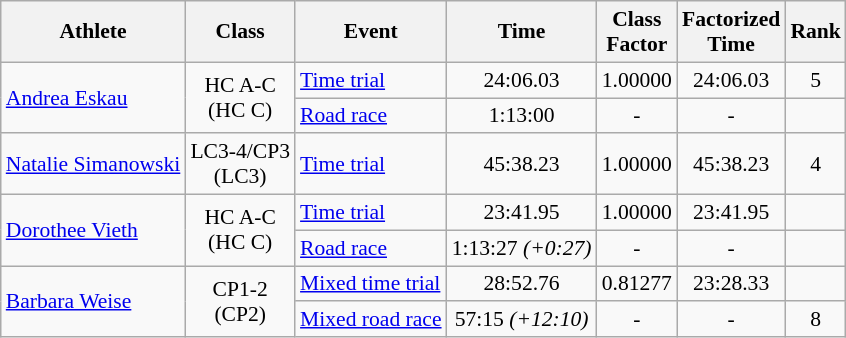<table class=wikitable style="font-size:90%">
<tr>
<th>Athlete</th>
<th>Class</th>
<th>Event</th>
<th>Time</th>
<th>Class<br>Factor</th>
<th>Factorized<br>Time</th>
<th>Rank</th>
</tr>
<tr>
<td rowspan="2"><a href='#'>Andrea Eskau</a></td>
<td rowspan="2" style="text-align:center;">HC A-C<br>(HC C)</td>
<td><a href='#'>Time trial</a></td>
<td style="text-align:center;">24:06.03</td>
<td style="text-align:center;">1.00000</td>
<td style="text-align:center;">24:06.03</td>
<td style="text-align:center;">5</td>
</tr>
<tr>
<td><a href='#'>Road race</a></td>
<td style="text-align:center;">1:13:00</td>
<td style="text-align:center;">-</td>
<td style="text-align:center;">-</td>
<td style="text-align:center;"></td>
</tr>
<tr>
<td><a href='#'>Natalie Simanowski</a></td>
<td align=center>LC3-4/CP3<br>(LC3)</td>
<td><a href='#'>Time trial</a></td>
<td style="text-align:center;">45:38.23</td>
<td style="text-align:center;">1.00000</td>
<td style="text-align:center;">45:38.23</td>
<td style="text-align:center;">4</td>
</tr>
<tr>
<td rowspan="2"><a href='#'>Dorothee Vieth</a></td>
<td rowspan="2" style="text-align:center;">HC A-C<br>(HC C)</td>
<td><a href='#'>Time trial</a></td>
<td style="text-align:center;">23:41.95</td>
<td style="text-align:center;">1.00000</td>
<td style="text-align:center;">23:41.95</td>
<td style="text-align:center;"></td>
</tr>
<tr>
<td><a href='#'>Road race</a></td>
<td style="text-align:center;">1:13:27 <em>(+0:27)</em></td>
<td style="text-align:center;">-</td>
<td style="text-align:center;">-</td>
<td style="text-align:center;"></td>
</tr>
<tr>
<td rowspan="2"><a href='#'>Barbara Weise</a></td>
<td rowspan="2" style="text-align:center;">CP1-2<br>(CP2)</td>
<td><a href='#'>Mixed time trial</a></td>
<td style="text-align:center;">28:52.76</td>
<td style="text-align:center;">0.81277</td>
<td style="text-align:center;">23:28.33</td>
<td style="text-align:center;"></td>
</tr>
<tr>
<td><a href='#'>Mixed road race</a></td>
<td style="text-align:center;">57:15 <em>(+12:10)</em></td>
<td style="text-align:center;">-</td>
<td style="text-align:center;">-</td>
<td style="text-align:center;">8</td>
</tr>
</table>
